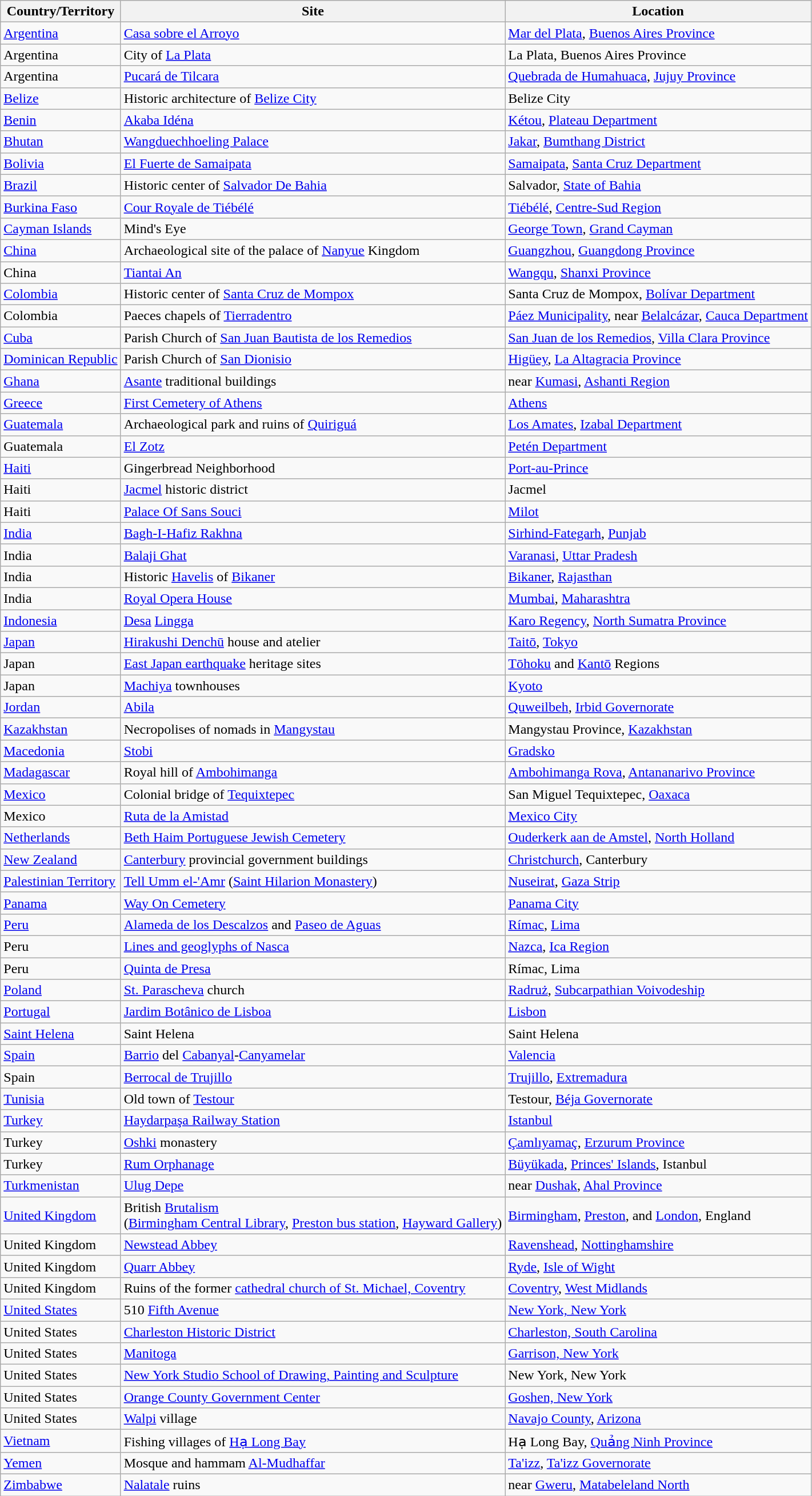<table class="wikitable sortable">
<tr>
<th>Country/Territory</th>
<th>Site</th>
<th>Location</th>
</tr>
<tr>
<td><a href='#'>Argentina</a></td>
<td><a href='#'>Casa sobre el Arroyo</a></td>
<td><a href='#'>Mar del Plata</a>, <a href='#'>Buenos Aires Province</a></td>
</tr>
<tr>
<td>Argentina</td>
<td>City of <a href='#'>La Plata</a></td>
<td>La Plata, Buenos Aires Province</td>
</tr>
<tr>
<td>Argentina</td>
<td><a href='#'>Pucará de Tilcara</a></td>
<td><a href='#'>Quebrada de Humahuaca</a>, <a href='#'>Jujuy Province</a></td>
</tr>
<tr>
<td><a href='#'>Belize</a></td>
<td>Historic architecture of <a href='#'>Belize City</a></td>
<td>Belize City</td>
</tr>
<tr>
<td><a href='#'>Benin</a></td>
<td><a href='#'>Akaba Idéna</a></td>
<td><a href='#'>Kétou</a>, <a href='#'>Plateau Department</a></td>
</tr>
<tr>
<td><a href='#'>Bhutan</a></td>
<td><a href='#'>Wangduechhoeling Palace</a></td>
<td><a href='#'>Jakar</a>, <a href='#'>Bumthang District</a></td>
</tr>
<tr>
<td><a href='#'>Bolivia</a></td>
<td><a href='#'>El Fuerte de Samaipata</a></td>
<td><a href='#'>Samaipata</a>, <a href='#'>Santa Cruz Department</a></td>
</tr>
<tr>
<td><a href='#'>Brazil</a></td>
<td>Historic center of <a href='#'>Salvador De Bahia</a></td>
<td>Salvador, <a href='#'>State of Bahia</a></td>
</tr>
<tr>
<td><a href='#'>Burkina Faso</a></td>
<td><a href='#'>Cour Royale de Tiébélé</a></td>
<td><a href='#'>Tiébélé</a>, <a href='#'>Centre-Sud Region</a></td>
</tr>
<tr>
<td><a href='#'>Cayman Islands</a></td>
<td>Mind's Eye</td>
<td><a href='#'>George Town</a>, <a href='#'>Grand Cayman</a></td>
</tr>
<tr>
<td><a href='#'>China</a></td>
<td>Archaeological site of the palace of <a href='#'>Nanyue</a> Kingdom</td>
<td><a href='#'>Guangzhou</a>, <a href='#'>Guangdong Province</a></td>
</tr>
<tr>
<td>China</td>
<td><a href='#'>Tiantai An</a></td>
<td><a href='#'>Wangqu</a>, <a href='#'>Shanxi Province</a></td>
</tr>
<tr>
<td><a href='#'>Colombia</a></td>
<td>Historic center of <a href='#'>Santa Cruz de Mompox</a></td>
<td>Santa Cruz de Mompox, <a href='#'>Bolívar Department</a></td>
</tr>
<tr>
<td>Colombia</td>
<td>Paeces chapels of <a href='#'>Tierradentro</a></td>
<td><a href='#'>Páez Municipality</a>, near <a href='#'>Belalcázar</a>, <a href='#'>Cauca Department</a></td>
</tr>
<tr>
<td><a href='#'>Cuba</a></td>
<td>Parish Church of <a href='#'>San Juan Bautista de los Remedios</a></td>
<td><a href='#'>San Juan de los Remedios</a>, <a href='#'>Villa Clara Province</a></td>
</tr>
<tr>
<td><a href='#'>Dominican Republic</a></td>
<td>Parish Church of <a href='#'>San Dionisio</a></td>
<td><a href='#'>Higüey</a>, <a href='#'>La Altagracia Province</a></td>
</tr>
<tr>
<td><a href='#'>Ghana</a></td>
<td><a href='#'>Asante</a> traditional buildings</td>
<td>near <a href='#'>Kumasi</a>, <a href='#'>Ashanti Region</a></td>
</tr>
<tr>
<td><a href='#'>Greece</a></td>
<td><a href='#'>First Cemetery of Athens</a></td>
<td><a href='#'>Athens</a></td>
</tr>
<tr>
<td><a href='#'>Guatemala</a></td>
<td>Archaeological park and ruins of <a href='#'>Quiriguá</a></td>
<td><a href='#'>Los Amates</a>, <a href='#'>Izabal Department</a></td>
</tr>
<tr>
<td>Guatemala</td>
<td><a href='#'>El Zotz</a></td>
<td><a href='#'>Petén Department</a></td>
</tr>
<tr>
<td><a href='#'>Haiti</a></td>
<td>Gingerbread Neighborhood</td>
<td><a href='#'>Port-au-Prince</a></td>
</tr>
<tr>
<td>Haiti</td>
<td><a href='#'>Jacmel</a> historic district</td>
<td>Jacmel</td>
</tr>
<tr>
<td>Haiti</td>
<td><a href='#'>Palace Of Sans Souci</a></td>
<td><a href='#'>Milot</a></td>
</tr>
<tr>
<td><a href='#'>India</a></td>
<td><a href='#'>Bagh-I-Hafiz Rakhna</a></td>
<td><a href='#'>Sirhind-Fategarh</a>, <a href='#'>Punjab</a></td>
</tr>
<tr>
<td>India</td>
<td><a href='#'>Balaji Ghat</a></td>
<td><a href='#'>Varanasi</a>, <a href='#'>Uttar Pradesh</a></td>
</tr>
<tr>
<td>India</td>
<td>Historic <a href='#'>Havelis</a> of <a href='#'>Bikaner</a></td>
<td><a href='#'>Bikaner</a>, <a href='#'>Rajasthan</a></td>
</tr>
<tr>
<td>India</td>
<td><a href='#'>Royal Opera House</a></td>
<td><a href='#'>Mumbai</a>, <a href='#'>Maharashtra</a></td>
</tr>
<tr>
<td><a href='#'>Indonesia</a></td>
<td><a href='#'>Desa</a> <a href='#'>Lingga</a></td>
<td><a href='#'>Karo Regency</a>, <a href='#'>North Sumatra Province</a></td>
</tr>
<tr>
<td><a href='#'>Japan</a></td>
<td><a href='#'>Hirakushi Denchū</a> house and atelier</td>
<td><a href='#'>Taitō</a>, <a href='#'>Tokyo</a></td>
</tr>
<tr>
<td>Japan</td>
<td><a href='#'>East Japan earthquake</a> heritage sites</td>
<td><a href='#'>Tōhoku</a> and <a href='#'>Kantō</a> Regions</td>
</tr>
<tr>
<td>Japan</td>
<td><a href='#'>Machiya</a> townhouses</td>
<td><a href='#'>Kyoto</a></td>
</tr>
<tr>
<td><a href='#'>Jordan</a></td>
<td><a href='#'>Abila</a></td>
<td><a href='#'>Quweilbeh</a>, <a href='#'>Irbid Governorate</a></td>
</tr>
<tr>
<td><a href='#'>Kazakhstan</a></td>
<td>Necropolises of nomads in <a href='#'>Mangystau</a></td>
<td>Mangystau Province, <a href='#'>Kazakhstan</a></td>
</tr>
<tr>
<td><a href='#'>Macedonia</a></td>
<td><a href='#'>Stobi</a></td>
<td><a href='#'>Gradsko</a></td>
</tr>
<tr>
<td><a href='#'>Madagascar</a></td>
<td>Royal hill of <a href='#'>Ambohimanga</a></td>
<td><a href='#'>Ambohimanga Rova</a>, <a href='#'>Antananarivo Province</a></td>
</tr>
<tr>
<td><a href='#'>Mexico</a></td>
<td>Colonial bridge of <a href='#'>Tequixtepec</a></td>
<td>San Miguel Tequixtepec, <a href='#'>Oaxaca</a></td>
</tr>
<tr>
<td>Mexico</td>
<td><a href='#'>Ruta de la Amistad</a></td>
<td><a href='#'>Mexico City</a></td>
</tr>
<tr>
<td><a href='#'>Netherlands</a></td>
<td><a href='#'>Beth Haim Portuguese Jewish Cemetery</a></td>
<td><a href='#'>Ouderkerk aan de Amstel</a>, <a href='#'>North Holland</a></td>
</tr>
<tr>
<td><a href='#'>New Zealand</a></td>
<td><a href='#'>Canterbury</a> provincial government buildings</td>
<td><a href='#'>Christchurch</a>, Canterbury</td>
</tr>
<tr>
<td><a href='#'>Palestinian Territory</a></td>
<td><a href='#'>Tell Umm el-'Amr</a> (<a href='#'>Saint Hilarion Monastery</a>)</td>
<td><a href='#'>Nuseirat</a>, <a href='#'>Gaza Strip</a></td>
</tr>
<tr>
<td><a href='#'>Panama</a></td>
<td><a href='#'>Way On Cemetery</a></td>
<td><a href='#'>Panama City</a></td>
</tr>
<tr>
<td><a href='#'>Peru</a></td>
<td><a href='#'>Alameda de los Descalzos</a> and <a href='#'>Paseo de Aguas</a></td>
<td><a href='#'>Rímac</a>, <a href='#'>Lima</a></td>
</tr>
<tr>
<td>Peru</td>
<td><a href='#'>Lines and geoglyphs of Nasca</a></td>
<td><a href='#'>Nazca</a>, <a href='#'>Ica Region</a></td>
</tr>
<tr>
<td>Peru</td>
<td><a href='#'>Quinta de Presa</a></td>
<td>Rímac, Lima</td>
</tr>
<tr>
<td><a href='#'>Poland</a></td>
<td><a href='#'>St. Parascheva</a> church</td>
<td><a href='#'>Radruż</a>, <a href='#'>Subcarpathian Voivodeship</a></td>
</tr>
<tr>
<td><a href='#'>Portugal</a></td>
<td><a href='#'>Jardim Botânico de Lisboa</a></td>
<td><a href='#'>Lisbon</a></td>
</tr>
<tr>
<td><a href='#'>Saint Helena</a></td>
<td>Saint Helena</td>
<td>Saint Helena</td>
</tr>
<tr>
<td><a href='#'>Spain</a></td>
<td><a href='#'>Barrio</a> del <a href='#'>Cabanyal</a>-<a href='#'>Canyamelar</a></td>
<td><a href='#'>Valencia</a></td>
</tr>
<tr>
<td>Spain</td>
<td><a href='#'>Berrocal de Trujillo</a></td>
<td><a href='#'>Trujillo</a>, <a href='#'>Extremadura</a></td>
</tr>
<tr>
<td><a href='#'>Tunisia</a></td>
<td>Old town of <a href='#'>Testour</a></td>
<td>Testour, <a href='#'>Béja Governorate</a></td>
</tr>
<tr>
<td><a href='#'>Turkey</a></td>
<td><a href='#'>Haydarpaşa Railway Station</a></td>
<td><a href='#'>Istanbul</a></td>
</tr>
<tr>
<td>Turkey</td>
<td><a href='#'>Oshki</a> monastery</td>
<td><a href='#'>Çamlıyamaç</a>, <a href='#'>Erzurum Province</a></td>
</tr>
<tr>
<td>Turkey</td>
<td><a href='#'>Rum Orphanage</a></td>
<td><a href='#'>Büyükada</a>, <a href='#'>Princes' Islands</a>, Istanbul</td>
</tr>
<tr>
<td><a href='#'>Turkmenistan</a></td>
<td><a href='#'>Ulug Depe</a></td>
<td>near <a href='#'>Dushak</a>, <a href='#'>Ahal Province</a></td>
</tr>
<tr>
<td><a href='#'>United Kingdom</a></td>
<td>British <a href='#'>Brutalism</a><br>(<a href='#'>Birmingham Central Library</a>, <a href='#'>Preston bus station</a>, <a href='#'>Hayward Gallery</a>)</td>
<td><a href='#'>Birmingham</a>, <a href='#'>Preston</a>, and <a href='#'>London</a>, England</td>
</tr>
<tr>
<td>United Kingdom</td>
<td><a href='#'>Newstead Abbey</a></td>
<td><a href='#'>Ravenshead</a>, <a href='#'>Nottinghamshire</a></td>
</tr>
<tr>
<td>United Kingdom</td>
<td><a href='#'>Quarr Abbey</a></td>
<td><a href='#'>Ryde</a>, <a href='#'>Isle of Wight</a></td>
</tr>
<tr>
<td>United Kingdom</td>
<td>Ruins of the former <a href='#'>cathedral church of St. Michael, Coventry</a></td>
<td><a href='#'>Coventry</a>, <a href='#'>West Midlands</a></td>
</tr>
<tr>
<td><a href='#'>United States</a></td>
<td>510 <a href='#'>Fifth Avenue</a></td>
<td><a href='#'>New York, New York</a></td>
</tr>
<tr>
<td>United States</td>
<td><a href='#'>Charleston Historic District</a></td>
<td><a href='#'>Charleston, South Carolina</a></td>
</tr>
<tr>
<td>United States</td>
<td><a href='#'>Manitoga</a></td>
<td><a href='#'>Garrison, New York</a></td>
</tr>
<tr>
<td>United States</td>
<td><a href='#'>New York Studio School of Drawing, Painting and Sculpture</a></td>
<td>New York, New York</td>
</tr>
<tr>
<td>United States</td>
<td><a href='#'>Orange County Government Center</a></td>
<td><a href='#'>Goshen, New York</a></td>
</tr>
<tr>
<td>United States</td>
<td><a href='#'>Walpi</a> village</td>
<td><a href='#'>Navajo County</a>, <a href='#'>Arizona</a></td>
</tr>
<tr>
<td><a href='#'>Vietnam</a></td>
<td>Fishing villages of <a href='#'>Hạ Long Bay</a></td>
<td>Hạ Long Bay, <a href='#'>Quảng Ninh Province</a></td>
</tr>
<tr>
<td><a href='#'>Yemen</a></td>
<td>Mosque and hammam <a href='#'>Al-Mudhaffar</a></td>
<td><a href='#'>Ta'izz</a>, <a href='#'>Ta'izz Governorate</a></td>
</tr>
<tr>
<td><a href='#'>Zimbabwe</a></td>
<td><a href='#'>Nalatale</a> ruins</td>
<td>near <a href='#'>Gweru</a>, <a href='#'>Matabeleland North</a></td>
</tr>
</table>
